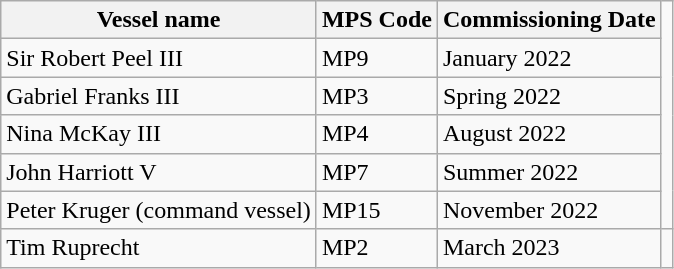<table class="wikitable">
<tr>
<th>Vessel name</th>
<th>MPS Code</th>
<th>Commissioning Date</th>
</tr>
<tr>
<td>Sir Robert Peel III</td>
<td>MP9</td>
<td>January 2022</td>
</tr>
<tr>
<td>Gabriel Franks III</td>
<td>MP3</td>
<td>Spring 2022</td>
</tr>
<tr>
<td>Nina McKay III</td>
<td>MP4</td>
<td>August 2022</td>
</tr>
<tr>
<td>John Harriott V</td>
<td>MP7</td>
<td>Summer 2022</td>
</tr>
<tr>
<td>Peter Kruger (command vessel)</td>
<td>MP15</td>
<td>November 2022</td>
</tr>
<tr>
<td>Tim Ruprecht</td>
<td>MP2</td>
<td>March 2023</td>
<td></td>
</tr>
</table>
